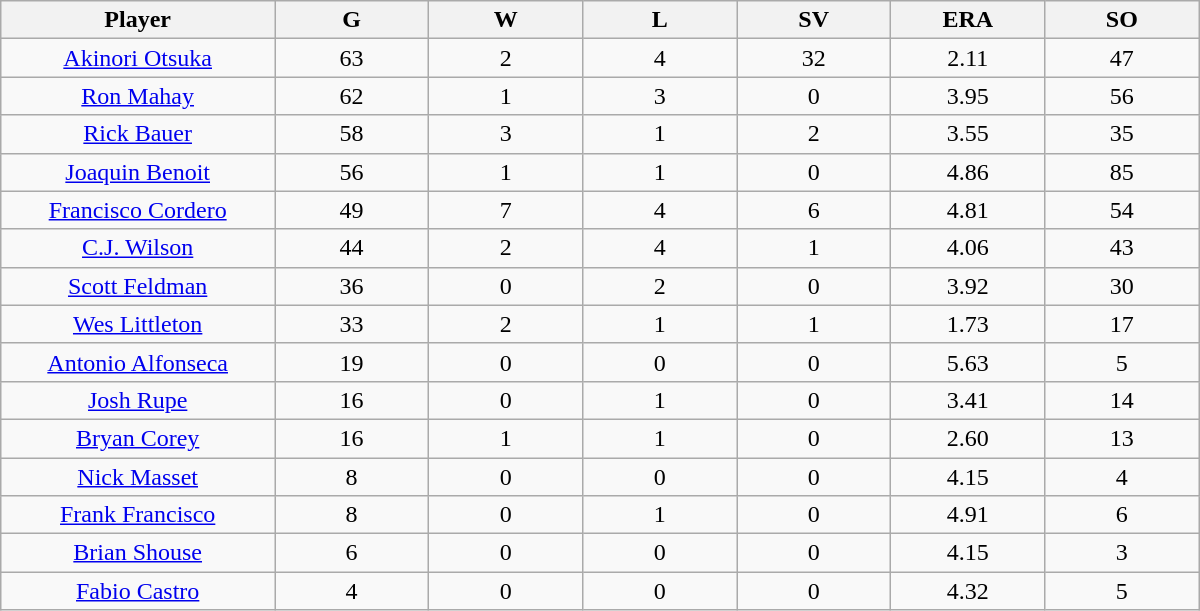<table class="wikitable sortable">
<tr>
<th bgcolor="#DDDDFF" width="16%">Player</th>
<th bgcolor="#DDDDFF" width="9%">G</th>
<th bgcolor="#DDDDFF" width="9%">W</th>
<th bgcolor="#DDDDFF" width="9%">L</th>
<th bgcolor="#DDDDFF" width="9%">SV</th>
<th bgcolor="#DDDDFF" width="9%">ERA</th>
<th bgcolor="#DDDDFF" width="9%">SO</th>
</tr>
<tr align=center>
<td><a href='#'>Akinori Otsuka</a></td>
<td>63</td>
<td>2</td>
<td>4</td>
<td>32</td>
<td>2.11</td>
<td>47</td>
</tr>
<tr align=center>
<td><a href='#'>Ron Mahay</a></td>
<td>62</td>
<td>1</td>
<td>3</td>
<td>0</td>
<td>3.95</td>
<td>56</td>
</tr>
<tr align=center>
<td><a href='#'>Rick Bauer</a></td>
<td>58</td>
<td>3</td>
<td>1</td>
<td>2</td>
<td>3.55</td>
<td>35</td>
</tr>
<tr align=center>
<td><a href='#'>Joaquin Benoit</a></td>
<td>56</td>
<td>1</td>
<td>1</td>
<td>0</td>
<td>4.86</td>
<td>85</td>
</tr>
<tr align=center>
<td><a href='#'>Francisco Cordero</a></td>
<td>49</td>
<td>7</td>
<td>4</td>
<td>6</td>
<td>4.81</td>
<td>54</td>
</tr>
<tr align=center>
<td><a href='#'>C.J. Wilson</a></td>
<td>44</td>
<td>2</td>
<td>4</td>
<td>1</td>
<td>4.06</td>
<td>43</td>
</tr>
<tr align=center>
<td><a href='#'>Scott Feldman</a></td>
<td>36</td>
<td>0</td>
<td>2</td>
<td>0</td>
<td>3.92</td>
<td>30</td>
</tr>
<tr align=center>
<td><a href='#'>Wes Littleton</a></td>
<td>33</td>
<td>2</td>
<td>1</td>
<td>1</td>
<td>1.73</td>
<td>17</td>
</tr>
<tr align=center>
<td><a href='#'>Antonio Alfonseca</a></td>
<td>19</td>
<td>0</td>
<td>0</td>
<td>0</td>
<td>5.63</td>
<td>5</td>
</tr>
<tr align=center>
<td><a href='#'>Josh Rupe</a></td>
<td>16</td>
<td>0</td>
<td>1</td>
<td>0</td>
<td>3.41</td>
<td>14</td>
</tr>
<tr align=center>
<td><a href='#'>Bryan Corey</a></td>
<td>16</td>
<td>1</td>
<td>1</td>
<td>0</td>
<td>2.60</td>
<td>13</td>
</tr>
<tr align=center>
<td><a href='#'>Nick Masset</a></td>
<td>8</td>
<td>0</td>
<td>0</td>
<td>0</td>
<td>4.15</td>
<td>4</td>
</tr>
<tr align=center>
<td><a href='#'>Frank Francisco</a></td>
<td>8</td>
<td>0</td>
<td>1</td>
<td>0</td>
<td>4.91</td>
<td>6</td>
</tr>
<tr align=center>
<td><a href='#'>Brian Shouse</a></td>
<td>6</td>
<td>0</td>
<td>0</td>
<td>0</td>
<td>4.15</td>
<td>3</td>
</tr>
<tr align=center>
<td><a href='#'>Fabio Castro</a></td>
<td>4</td>
<td>0</td>
<td>0</td>
<td>0</td>
<td>4.32</td>
<td>5</td>
</tr>
</table>
